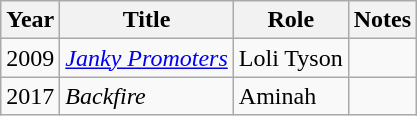<table class="wikitable sortable">
<tr>
<th>Year</th>
<th>Title</th>
<th>Role</th>
<th>Notes</th>
</tr>
<tr>
<td>2009</td>
<td><em><a href='#'>Janky Promoters</a></em></td>
<td>Loli Tyson</td>
<td></td>
</tr>
<tr>
<td>2017</td>
<td><em>Backfire</em></td>
<td>Aminah</td>
<td></td>
</tr>
</table>
